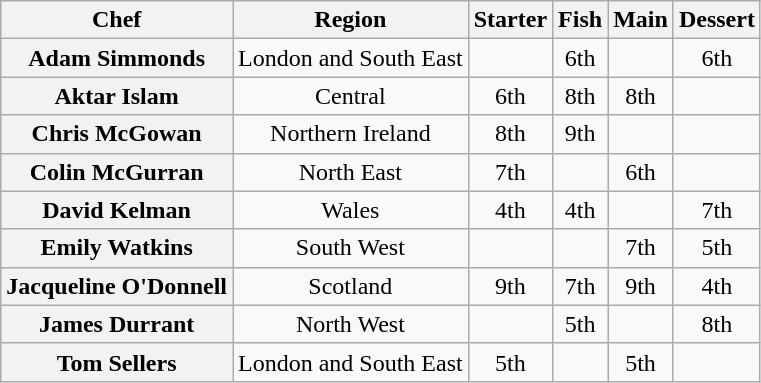<table class="wikitable sortable" style="text-align:center;">
<tr>
<th scope="col">Chef</th>
<th scope="col">Region</th>
<th scope="col">Starter</th>
<th scope="col">Fish</th>
<th scope="col">Main</th>
<th scope="col">Dessert</th>
</tr>
<tr>
<th scope="row">Adam Simmonds</th>
<td>London and South East</td>
<td></td>
<td>6th</td>
<td></td>
<td>6th</td>
</tr>
<tr>
<th scope="row">Aktar Islam</th>
<td>Central</td>
<td>6th</td>
<td>8th</td>
<td>8th</td>
<td></td>
</tr>
<tr>
<th scope="row">Chris McGowan</th>
<td>Northern Ireland</td>
<td>8th</td>
<td>9th</td>
<td></td>
<td></td>
</tr>
<tr>
<th scope="row">Colin McGurran</th>
<td>North East</td>
<td>7th</td>
<td></td>
<td>6th</td>
<td></td>
</tr>
<tr>
<th scope="row">David Kelman</th>
<td>Wales</td>
<td>4th</td>
<td>4th</td>
<td></td>
<td>7th</td>
</tr>
<tr>
<th scope="row">Emily Watkins</th>
<td>South West</td>
<td></td>
<td></td>
<td>7th</td>
<td>5th</td>
</tr>
<tr>
<th scope="row">Jacqueline O'Donnell</th>
<td>Scotland</td>
<td>9th</td>
<td>7th</td>
<td>9th</td>
<td>4th</td>
</tr>
<tr>
<th scope="row">James Durrant</th>
<td>North West</td>
<td></td>
<td>5th</td>
<td></td>
<td>8th</td>
</tr>
<tr>
<th scope="row">Tom Sellers</th>
<td>London and South East</td>
<td>5th</td>
<td></td>
<td>5th</td>
<td></td>
</tr>
</table>
